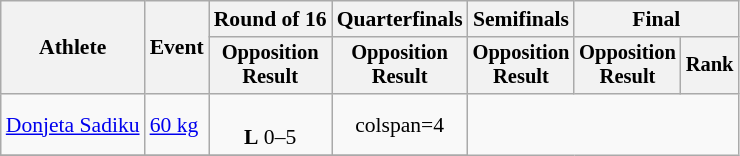<table class="wikitable" style="text-align:center; font-size:90%">
<tr>
<th rowspan=2>Athlete</th>
<th rowspan=2>Event</th>
<th>Round of 16</th>
<th>Quarterfinals</th>
<th>Semifinals</th>
<th colspan=2>Final</th>
</tr>
<tr style="font-size:95%">
<th>Opposition<br>Result</th>
<th>Opposition<br>Result</th>
<th>Opposition<br>Result</th>
<th>Opposition<br>Result</th>
<th>Rank</th>
</tr>
<tr>
<td align=left><a href='#'>Donjeta Sadiku</a></td>
<td align=left><a href='#'>60 kg</a></td>
<td><br><strong>L</strong> 0–5</td>
<td>colspan=4 </td>
</tr>
<tr>
</tr>
</table>
